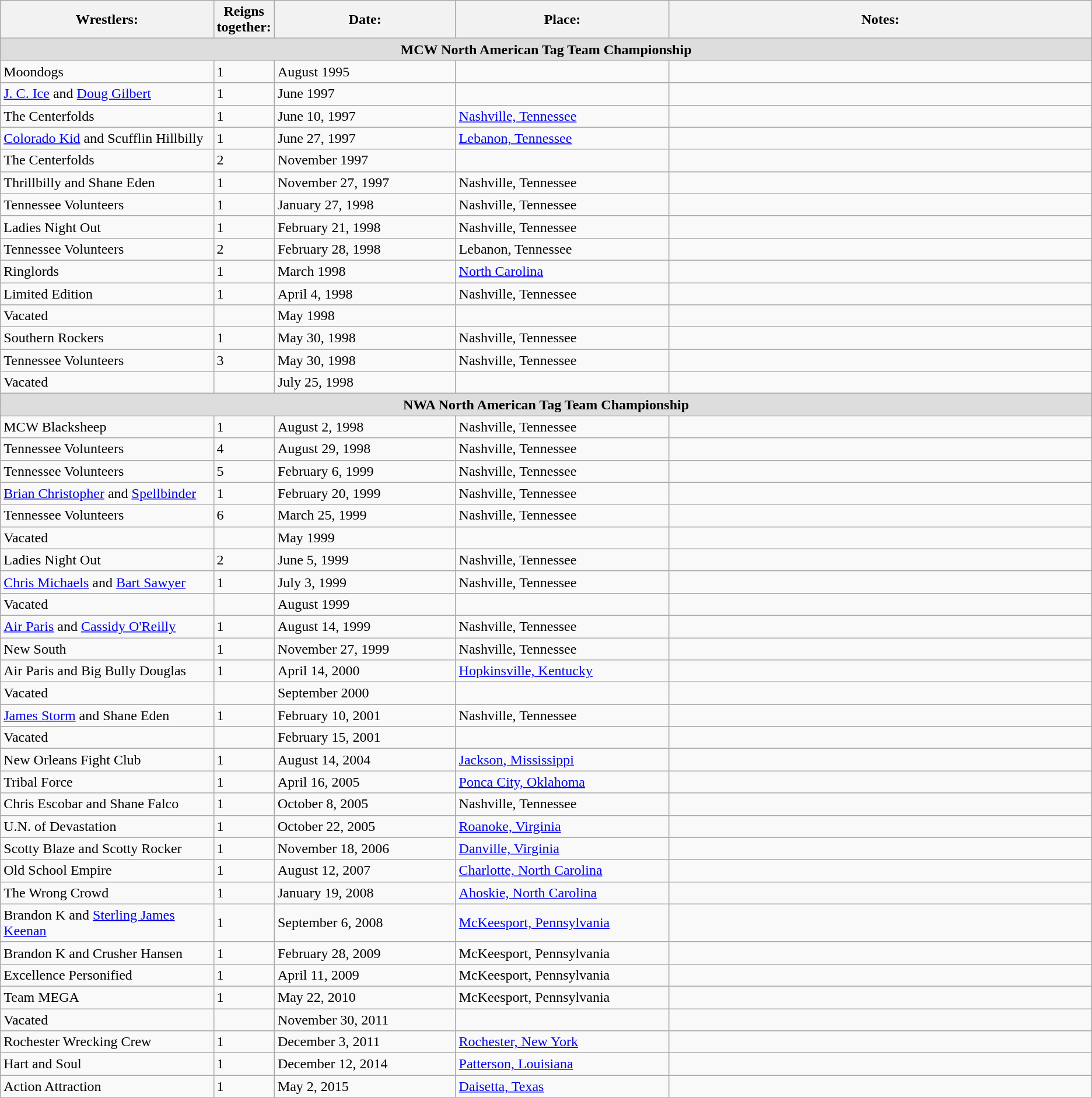<table class="wikitable">
<tr>
<th width=20%><strong>Wrestlers:</strong></th>
<th width=3%><strong>Reigns together:</strong></th>
<th width=17%><strong>Date:</strong></th>
<th width=20%><strong>Place:</strong></th>
<th width=40%><strong>Notes:</strong></th>
</tr>
<tr>
<td align=center colspan=5 style="background: #dddddd;"><strong>MCW North American Tag Team Championship</strong></td>
</tr>
<tr>
<td>Moondogs</td>
<td>1</td>
<td>August 1995</td>
<td></td>
<td></td>
</tr>
<tr>
<td><a href='#'>J. C. Ice</a> and <a href='#'>Doug Gilbert</a></td>
<td>1</td>
<td>June 1997</td>
<td></td>
<td></td>
</tr>
<tr>
<td>The Centerfolds<br></td>
<td>1</td>
<td>June 10, 1997</td>
<td><a href='#'>Nashville, Tennessee</a></td>
<td></td>
</tr>
<tr>
<td><a href='#'>Colorado Kid</a> and Scufflin Hillbilly</td>
<td>1</td>
<td>June 27, 1997</td>
<td><a href='#'>Lebanon, Tennessee</a></td>
<td></td>
</tr>
<tr>
<td>The Centerfolds<br></td>
<td>2</td>
<td>November 1997</td>
<td></td>
<td></td>
</tr>
<tr>
<td>Thrillbilly and Shane Eden</td>
<td>1</td>
<td>November 27, 1997</td>
<td>Nashville, Tennessee</td>
<td></td>
</tr>
<tr>
<td>Tennessee Volunteers<br></td>
<td>1</td>
<td>January 27, 1998</td>
<td>Nashville, Tennessee</td>
<td></td>
</tr>
<tr>
<td>Ladies Night Out<br></td>
<td>1</td>
<td>February 21, 1998</td>
<td>Nashville, Tennessee</td>
<td></td>
</tr>
<tr>
<td>Tennessee Volunteers<br></td>
<td>2</td>
<td>February 28, 1998</td>
<td>Lebanon, Tennessee</td>
<td></td>
</tr>
<tr>
<td>Ringlords<br></td>
<td>1</td>
<td>March 1998</td>
<td><a href='#'>North Carolina</a></td>
<td></td>
</tr>
<tr>
<td>Limited Edition<br></td>
<td>1</td>
<td>April 4, 1998</td>
<td>Nashville, Tennessee</td>
<td></td>
</tr>
<tr>
<td>Vacated</td>
<td></td>
<td>May 1998</td>
<td></td>
<td></td>
</tr>
<tr>
<td>Southern Rockers<br></td>
<td>1</td>
<td>May 30, 1998</td>
<td>Nashville, Tennessee</td>
<td></td>
</tr>
<tr>
<td>Tennessee Volunteers<br></td>
<td>3</td>
<td>May 30, 1998</td>
<td>Nashville, Tennessee</td>
<td></td>
</tr>
<tr>
<td>Vacated</td>
<td></td>
<td>July 25, 1998</td>
<td></td>
<td></td>
</tr>
<tr>
<td align=center colspan=5 style="background: #dddddd;"><strong>NWA North American Tag Team Championship</strong></td>
</tr>
<tr>
<td>MCW Blacksheep<br></td>
<td>1</td>
<td>August 2, 1998</td>
<td>Nashville, Tennessee</td>
<td></td>
</tr>
<tr>
<td>Tennessee Volunteers<br></td>
<td>4</td>
<td>August 29, 1998</td>
<td>Nashville, Tennessee</td>
<td></td>
</tr>
<tr>
<td>Tennessee Volunteers<br></td>
<td>5</td>
<td>February 6, 1999</td>
<td>Nashville, Tennessee</td>
<td></td>
</tr>
<tr>
<td><a href='#'>Brian Christopher</a> and <a href='#'>Spellbinder</a></td>
<td>1</td>
<td>February 20, 1999</td>
<td>Nashville, Tennessee</td>
<td></td>
</tr>
<tr>
<td>Tennessee Volunteers<br></td>
<td>6</td>
<td>March 25, 1999</td>
<td>Nashville, Tennessee</td>
<td></td>
</tr>
<tr>
<td>Vacated</td>
<td></td>
<td>May 1999</td>
<td></td>
<td></td>
</tr>
<tr>
<td>Ladies Night Out</td>
<td>2</td>
<td>June 5, 1999</td>
<td>Nashville, Tennessee</td>
<td></td>
</tr>
<tr>
<td><a href='#'>Chris Michaels</a> and <a href='#'>Bart Sawyer</a></td>
<td>1</td>
<td>July 3, 1999</td>
<td>Nashville, Tennessee</td>
<td></td>
</tr>
<tr>
<td>Vacated</td>
<td></td>
<td>August 1999</td>
<td></td>
<td></td>
</tr>
<tr>
<td><a href='#'>Air Paris</a> and <a href='#'>Cassidy O'Reilly</a></td>
<td>1</td>
<td>August 14, 1999</td>
<td>Nashville, Tennessee</td>
<td></td>
</tr>
<tr>
<td>New South<br></td>
<td>1</td>
<td>November 27, 1999</td>
<td>Nashville, Tennessee</td>
<td></td>
</tr>
<tr>
<td>Air Paris and Big Bully Douglas</td>
<td>1</td>
<td>April 14, 2000</td>
<td><a href='#'>Hopkinsville, Kentucky</a></td>
<td></td>
</tr>
<tr>
<td>Vacated</td>
<td></td>
<td>September 2000</td>
<td></td>
<td></td>
</tr>
<tr>
<td><a href='#'>James Storm</a> and Shane Eden</td>
<td>1</td>
<td>February 10, 2001</td>
<td>Nashville, Tennessee</td>
<td></td>
</tr>
<tr>
<td>Vacated</td>
<td></td>
<td>February 15, 2001</td>
<td></td>
<td></td>
</tr>
<tr>
<td>New Orleans Fight Club <br></td>
<td>1</td>
<td>August 14, 2004</td>
<td><a href='#'>Jackson, Mississippi</a></td>
<td></td>
</tr>
<tr>
<td>Tribal Force <br></td>
<td>1</td>
<td>April 16, 2005</td>
<td><a href='#'>Ponca City, Oklahoma</a></td>
<td></td>
</tr>
<tr>
<td>Chris Escobar and Shane Falco</td>
<td>1</td>
<td>October 8, 2005</td>
<td>Nashville, Tennessee</td>
<td></td>
</tr>
<tr>
<td>U.N. of Devastation <br></td>
<td>1</td>
<td>October 22, 2005</td>
<td><a href='#'>Roanoke, Virginia</a></td>
<td></td>
</tr>
<tr>
<td>Scotty Blaze and Scotty Rocker</td>
<td>1</td>
<td>November 18, 2006</td>
<td><a href='#'>Danville, Virginia</a></td>
<td></td>
</tr>
<tr>
<td>Old School Empire <br></td>
<td>1</td>
<td>August 12, 2007</td>
<td><a href='#'>Charlotte, North Carolina</a></td>
<td></td>
</tr>
<tr>
<td>The Wrong Crowd <br></td>
<td>1</td>
<td>January 19, 2008</td>
<td><a href='#'>Ahoskie, North Carolina</a></td>
<td></td>
</tr>
<tr>
<td>Brandon K and <a href='#'>Sterling James Keenan</a></td>
<td>1</td>
<td>September 6, 2008</td>
<td><a href='#'>McKeesport, Pennsylvania</a></td>
<td></td>
</tr>
<tr>
<td>Brandon K and Crusher Hansen</td>
<td>1</td>
<td>February 28, 2009</td>
<td>McKeesport, Pennsylvania</td>
<td></td>
</tr>
<tr>
<td>Excellence Personified <br></td>
<td>1</td>
<td>April 11, 2009</td>
<td>McKeesport, Pennsylvania</td>
<td></td>
</tr>
<tr>
<td>Team MEGA <br></td>
<td>1</td>
<td>May 22, 2010</td>
<td>McKeesport, Pennsylvania</td>
<td></td>
</tr>
<tr>
<td>Vacated</td>
<td></td>
<td>November 30, 2011</td>
<td></td>
<td> </td>
</tr>
<tr>
<td>Rochester Wrecking Crew <br></td>
<td>1</td>
<td>December 3, 2011</td>
<td><a href='#'>Rochester, New York</a></td>
<td></td>
</tr>
<tr>
<td>Hart and Soul <br></td>
<td>1</td>
<td>December 12, 2014</td>
<td><a href='#'>Patterson, Louisiana</a></td>
<td></td>
</tr>
<tr>
<td>Action Attraction <br></td>
<td>1</td>
<td>May 2, 2015</td>
<td><a href='#'>Daisetta, Texas</a></td>
<td></td>
</tr>
</table>
